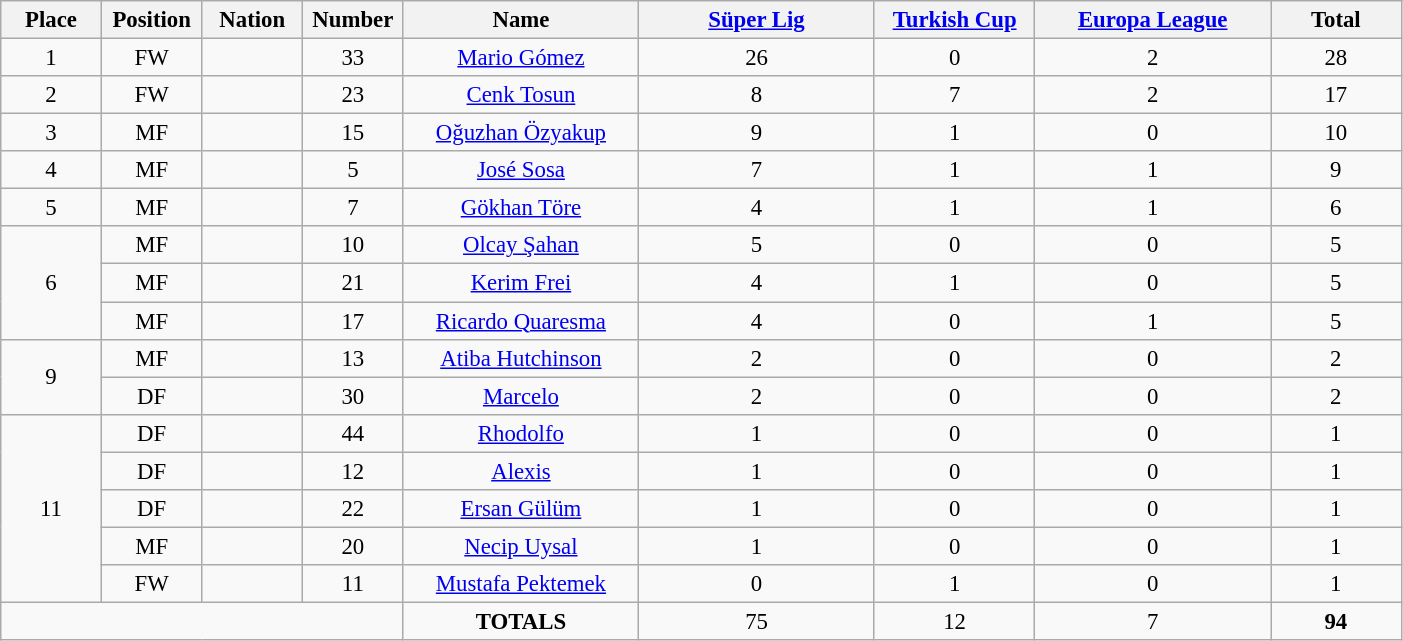<table class="wikitable" style="font-size: 95%; text-align: center;">
<tr>
<th width=60>Place</th>
<th width=60>Position</th>
<th width=60>Nation</th>
<th width=60>Number</th>
<th width=150>Name</th>
<th width=150><a href='#'>Süper Lig</a></th>
<th width=100><a href='#'>Turkish Cup</a></th>
<th width=150><a href='#'>Europa League</a></th>
<th width=80>Total</th>
</tr>
<tr>
<td>1</td>
<td>FW</td>
<td></td>
<td>33</td>
<td><a href='#'>Mario Gómez</a></td>
<td>26</td>
<td>0</td>
<td>2</td>
<td>28</td>
</tr>
<tr>
<td>2</td>
<td>FW</td>
<td></td>
<td>23</td>
<td><a href='#'>Cenk Tosun</a></td>
<td>8</td>
<td>7</td>
<td>2</td>
<td>17</td>
</tr>
<tr>
<td>3</td>
<td>MF</td>
<td></td>
<td>15</td>
<td><a href='#'>Oğuzhan Özyakup</a></td>
<td>9</td>
<td>1</td>
<td>0</td>
<td>10</td>
</tr>
<tr>
<td>4</td>
<td>MF</td>
<td></td>
<td>5</td>
<td><a href='#'>José Sosa</a></td>
<td>7</td>
<td>1</td>
<td>1</td>
<td>9</td>
</tr>
<tr>
<td>5</td>
<td>MF</td>
<td></td>
<td>7</td>
<td><a href='#'>Gökhan Töre</a></td>
<td>4</td>
<td>1</td>
<td>1</td>
<td>6</td>
</tr>
<tr>
<td rowspan="3">6</td>
<td>MF</td>
<td></td>
<td>10</td>
<td><a href='#'>Olcay Şahan</a></td>
<td>5</td>
<td>0</td>
<td>0</td>
<td>5</td>
</tr>
<tr>
<td>MF</td>
<td></td>
<td>21</td>
<td><a href='#'>Kerim Frei</a></td>
<td>4</td>
<td>1</td>
<td>0</td>
<td>5</td>
</tr>
<tr>
<td>MF</td>
<td></td>
<td>17</td>
<td><a href='#'>Ricardo Quaresma</a></td>
<td>4</td>
<td>0</td>
<td>1</td>
<td>5</td>
</tr>
<tr>
<td rowspan="2">9</td>
<td>MF</td>
<td></td>
<td>13</td>
<td><a href='#'>Atiba Hutchinson</a></td>
<td>2</td>
<td>0</td>
<td>0</td>
<td>2</td>
</tr>
<tr>
<td>DF</td>
<td></td>
<td>30</td>
<td><a href='#'>Marcelo</a></td>
<td>2</td>
<td>0</td>
<td>0</td>
<td>2</td>
</tr>
<tr>
<td rowspan="5">11</td>
<td>DF</td>
<td></td>
<td>44</td>
<td><a href='#'>Rhodolfo</a></td>
<td>1</td>
<td>0</td>
<td>0</td>
<td>1</td>
</tr>
<tr>
<td>DF</td>
<td></td>
<td>12</td>
<td><a href='#'>Alexis</a></td>
<td>1</td>
<td>0</td>
<td>0</td>
<td>1</td>
</tr>
<tr>
<td>DF</td>
<td></td>
<td>22</td>
<td><a href='#'>Ersan Gülüm</a></td>
<td>1</td>
<td>0</td>
<td>0</td>
<td>1</td>
</tr>
<tr>
<td>MF</td>
<td></td>
<td>20</td>
<td><a href='#'>Necip Uysal</a></td>
<td>1</td>
<td>0</td>
<td>0</td>
<td>1</td>
</tr>
<tr>
<td>FW</td>
<td></td>
<td>11</td>
<td><a href='#'>Mustafa Pektemek</a></td>
<td>0</td>
<td>1</td>
<td>0</td>
<td>1</td>
</tr>
<tr>
<td colspan="4"></td>
<td><strong>TOTALS</strong></td>
<td>75</td>
<td>12</td>
<td>7</td>
<td><strong>94</strong></td>
</tr>
</table>
